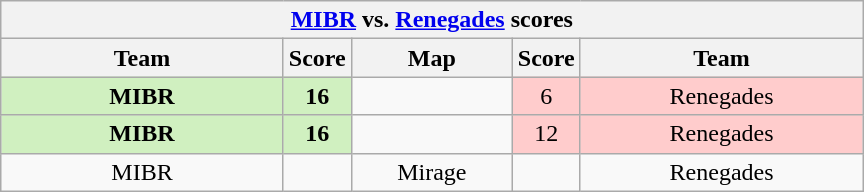<table class="wikitable" style="text-align: center;">
<tr>
<th colspan=5><a href='#'>MIBR</a> vs.  <a href='#'>Renegades</a> scores</th>
</tr>
<tr>
<th width="181px">Team</th>
<th width="20px">Score</th>
<th width="100px">Map</th>
<th width="20px">Score</th>
<th width="181px">Team</th>
</tr>
<tr>
<td style="background: #D0F0C0;"><strong>MIBR</strong></td>
<td style="background: #D0F0C0;"><strong>16</strong></td>
<td></td>
<td style="background: #FFCCCC;">6</td>
<td style="background: #FFCCCC;">Renegades</td>
</tr>
<tr>
<td style="background: #D0F0C0;"><strong>MIBR</strong></td>
<td style="background: #D0F0C0;"><strong>16</strong></td>
<td></td>
<td style="background: #FFCCCC;">12</td>
<td style="background: #FFCCCC;">Renegades</td>
</tr>
<tr>
<td>MIBR</td>
<td></td>
<td>Mirage</td>
<td></td>
<td>Renegades</td>
</tr>
</table>
